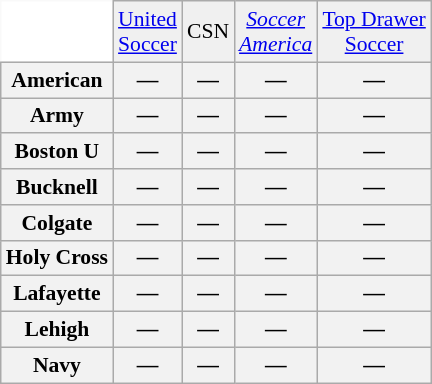<table class="wikitable" style="white-space:nowrap; font-size:90%;">
<tr>
<td style="background:white; border-top-style:hidden; border-left-style:hidden;"></td>
<td align="center" style="background:#f0f0f0;"><a href='#'>United<br>Soccer</a></td>
<td align="center" style="background:#f0f0f0;">CSN</td>
<td align="center" style="background:#f0f0f0;"><em><a href='#'>Soccer<br>America</a></em></td>
<td align="center" style="background:#f0f0f0;"><a href='#'>Top Drawer<br>Soccer</a></td>
</tr>
<tr style="text-align:center;">
<th style=>American</th>
<th>—</th>
<th>—</th>
<th>—</th>
<th>—</th>
</tr>
<tr style="text-align:center;">
<th style=>Army</th>
<th>—</th>
<th>—</th>
<th>—</th>
<th>—</th>
</tr>
<tr style="text-align:center;">
<th style=>Boston U</th>
<th>—</th>
<th>—</th>
<th>—</th>
<th>—</th>
</tr>
<tr style="text-align:center;">
<th style=>Bucknell</th>
<th>—</th>
<th>—</th>
<th>—</th>
<th>—</th>
</tr>
<tr style="text-align:center;">
<th style=>Colgate</th>
<th>—</th>
<th>—</th>
<th>—</th>
<th>—</th>
</tr>
<tr style="text-align:center;">
<th style=>Holy Cross</th>
<th>—</th>
<th>—</th>
<th>—</th>
<th>—</th>
</tr>
<tr>
<th style=>Lafayette</th>
<th>—</th>
<th>—</th>
<th>—</th>
<th>—</th>
</tr>
<tr>
<th style=>Lehigh</th>
<th>—</th>
<th>—</th>
<th>—</th>
<th>—</th>
</tr>
<tr>
<th style=>Navy</th>
<th>—</th>
<th>—</th>
<th>—</th>
<th>—</th>
</tr>
</table>
